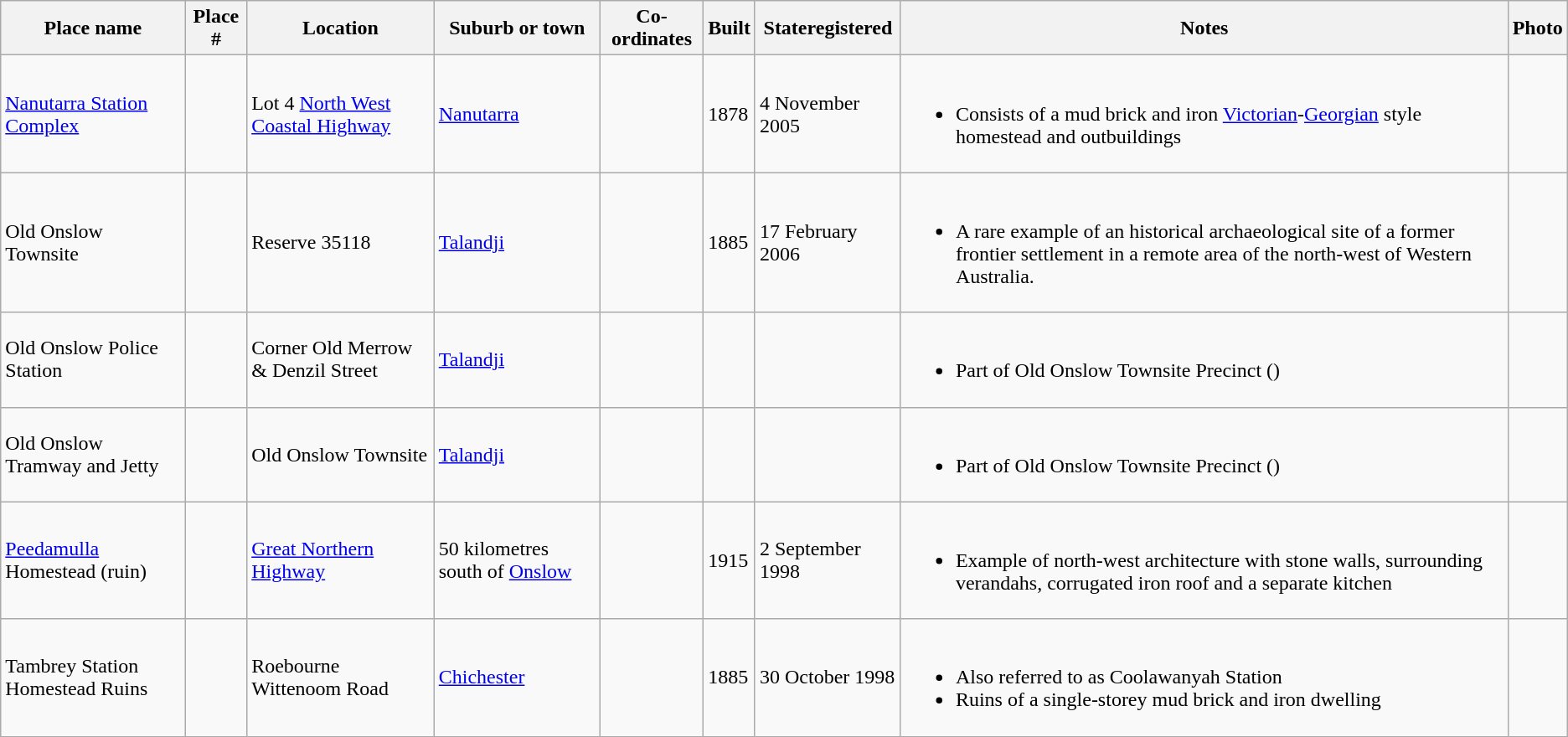<table class="wikitable sortable">
<tr>
<th>Place name</th>
<th>Place #</th>
<th>Location</th>
<th>Suburb or town</th>
<th>Co-ordinates</th>
<th>Built</th>
<th>Stateregistered</th>
<th class="unsortable">Notes</th>
<th class="unsortable">Photo</th>
</tr>
<tr>
<td><a href='#'>Nanutarra Station Complex</a></td>
<td></td>
<td>Lot 4 <a href='#'>North West Coastal Highway</a></td>
<td><a href='#'>Nanutarra</a></td>
<td></td>
<td>1878</td>
<td>4 November 2005</td>
<td><br><ul><li>Consists of a mud brick and iron <a href='#'>Victorian</a>-<a href='#'>Georgian</a> style homestead and outbuildings</li></ul></td>
<td></td>
</tr>
<tr>
<td>Old Onslow Townsite</td>
<td></td>
<td>Reserve 35118</td>
<td><a href='#'>Talandji</a></td>
<td></td>
<td>1885</td>
<td>17 February 2006</td>
<td><br><ul><li>A rare example of an historical archaeological site of a former frontier settlement in a remote area of the north-west of Western Australia.</li></ul></td>
<td></td>
</tr>
<tr>
<td>Old Onslow Police Station</td>
<td></td>
<td>Corner Old Merrow & Denzil Street</td>
<td><a href='#'>Talandji</a></td>
<td></td>
<td></td>
<td></td>
<td><br><ul><li>Part of Old Onslow Townsite Precinct ()</li></ul></td>
<td></td>
</tr>
<tr>
<td>Old Onslow Tramway and Jetty</td>
<td></td>
<td>Old Onslow Townsite</td>
<td><a href='#'>Talandji</a></td>
<td></td>
<td></td>
<td></td>
<td><br><ul><li>Part of Old Onslow Townsite Precinct ()</li></ul></td>
<td></td>
</tr>
<tr>
<td><a href='#'>Peedamulla</a> Homestead (ruin)</td>
<td></td>
<td><a href='#'>Great Northern Highway</a></td>
<td>50 kilometres south of <a href='#'>Onslow</a></td>
<td></td>
<td>1915</td>
<td>2 September 1998</td>
<td><br><ul><li>Example of north-west architecture with stone walls, surrounding verandahs, corrugated iron roof and a separate kitchen</li></ul></td>
<td></td>
</tr>
<tr>
<td>Tambrey Station Homestead Ruins</td>
<td></td>
<td>Roebourne Wittenoom Road</td>
<td><a href='#'>Chichester</a></td>
<td></td>
<td>1885</td>
<td>30 October 1998</td>
<td><br><ul><li>Also referred to as Coolawanyah Station</li><li>Ruins of a single-storey mud brick and iron dwelling</li></ul></td>
<td></td>
</tr>
</table>
